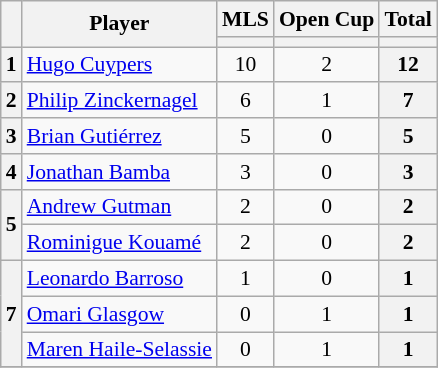<table class="wikitable sortable" style="text-align:center; font-size:90%">
<tr>
<th rowspan="2"></th>
<th rowspan="2">Player</th>
<th colspan="1">MLS</th>
<th colspan="1">Open Cup</th>
<th colspan="1">Total</th>
</tr>
<tr>
<th></th>
<th></th>
<th></th>
</tr>
<tr>
<th>1</th>
<td style="text-align:left;" data-sort-value="Cuypers, Hugo"> <a href='#'>Hugo Cuypers</a><br></td>
<td>10<br></td>
<td>2<br></td>
<th>12</th>
</tr>
<tr>
<th>2</th>
<td style="text-align:left;" data-sort-value="Zinckernagel, Philip"> <a href='#'>Philip Zinckernagel</a><br></td>
<td>6<br></td>
<td>1<br></td>
<th>7</th>
</tr>
<tr>
<th>3</th>
<td style="text-align:left;" data-sort-value="Gutiérrez, Brian"> <a href='#'>Brian Gutiérrez</a><br></td>
<td>5<br></td>
<td>0<br></td>
<th>5</th>
</tr>
<tr>
<th>4</th>
<td style="text-align:left;" data-sort-value="Bamba, Jonathan"> <a href='#'>Jonathan Bamba</a><br></td>
<td>3<br></td>
<td>0<br></td>
<th>3</th>
</tr>
<tr>
<th rowspan="2">5</th>
<td style="text-align:left;" data-sort-value="Gutman, Andrew"> <a href='#'>Andrew Gutman</a><br></td>
<td>2<br></td>
<td>0<br></td>
<th>2</th>
</tr>
<tr>
<td style="text-align:left;" data-sort-value="Kouamé, Rominigue"> <a href='#'>Rominigue Kouamé</a><br></td>
<td>2<br></td>
<td>0<br></td>
<th>2</th>
</tr>
<tr>
<th rowspan="3">7</th>
<td style="text-align:left;" data-sort-value="Barroso, Leonardo"> <a href='#'>Leonardo Barroso</a><br></td>
<td>1<br></td>
<td>0<br></td>
<th>1</th>
</tr>
<tr>
<td style="text-align:left;" data-sort-value="Glasgow, Omari"> <a href='#'>Omari Glasgow</a><br></td>
<td>0<br></td>
<td>1<br></td>
<th>1</th>
</tr>
<tr>
<td style="text-align:left;" data-sort-value="Haile-Selassie, Maren"> <a href='#'>Maren Haile-Selassie</a><br></td>
<td>0<br></td>
<td>1<br></td>
<th>1</th>
</tr>
<tr>
</tr>
</table>
